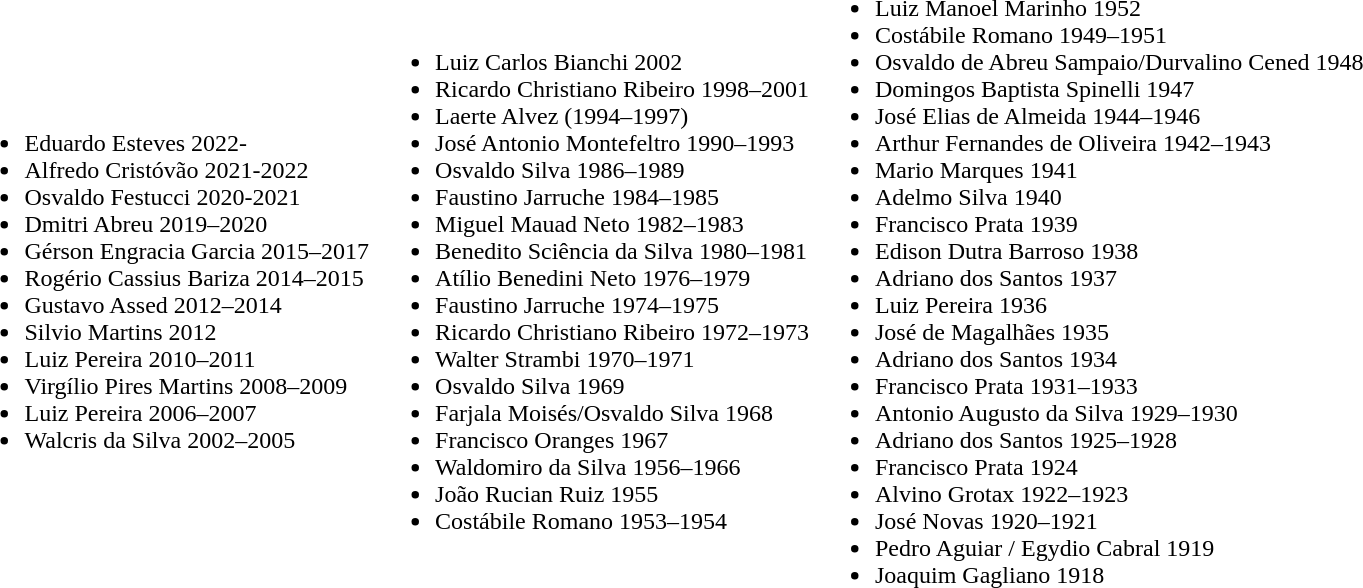<table>
<tr>
<td><br><ul><li>Eduardo Esteves 2022-</li><li>Alfredo Cristóvão 2021-2022</li><li>Osvaldo Festucci 2020-2021</li><li>Dmitri Abreu 2019–2020</li><li>Gérson Engracia Garcia 2015–2017</li><li>Rogério Cassius Bariza 2014–2015</li><li>Gustavo Assed 2012–2014</li><li>Silvio Martins 2012</li><li>Luiz Pereira 2010–2011</li><li>Virgílio Pires Martins 2008–2009</li><li>Luiz Pereira 2006–2007</li><li>Walcris da Silva 2002–2005</li></ul></td>
<td><br><ul><li>Luiz Carlos Bianchi 2002</li><li>Ricardo Christiano Ribeiro 1998–2001</li><li>Laerte Alvez (1994–1997)</li><li>José Antonio Montefeltro 1990–1993</li><li>Osvaldo Silva 1986–1989</li><li>Faustino Jarruche 1984–1985</li><li>Miguel Mauad Neto 1982–1983</li><li>Benedito Sciência da Silva 1980–1981</li><li>Atílio Benedini Neto 1976–1979</li><li>Faustino Jarruche 1974–1975</li><li>Ricardo Christiano Ribeiro 1972–1973</li><li>Walter Strambi 1970–1971</li><li>Osvaldo Silva 1969</li><li>Farjala Moisés/Osvaldo Silva 1968</li><li>Francisco Oranges 1967</li><li>Waldomiro da Silva 1956–1966</li><li>João Rucian Ruiz 1955</li><li>Costábile Romano 1953–1954</li></ul></td>
<td><br><ul><li>Luiz Manoel Marinho 1952</li><li>Costábile Romano 1949–1951</li><li>Osvaldo de Abreu Sampaio/Durvalino Cened 1948</li><li>Domingos Baptista Spinelli 1947</li><li>José Elias de Almeida 1944–1946</li><li>Arthur Fernandes de Oliveira 1942–1943</li><li>Mario Marques 1941</li><li>Adelmo Silva 1940</li><li>Francisco Prata 1939</li><li>Edison Dutra Barroso 1938</li><li>Adriano dos Santos 1937</li><li>Luiz Pereira 1936</li><li>José de Magalhães 1935</li><li>Adriano dos Santos 1934</li><li>Francisco Prata 1931–1933</li><li>Antonio Augusto da Silva 1929–1930</li><li>Adriano dos Santos 1925–1928</li><li>Francisco Prata 1924</li><li>Alvino Grotax 1922–1923</li><li>José Novas 1920–1921</li><li>Pedro Aguiar / Egydio Cabral 1919</li><li>Joaquim Gagliano 1918</li></ul></td>
</tr>
</table>
